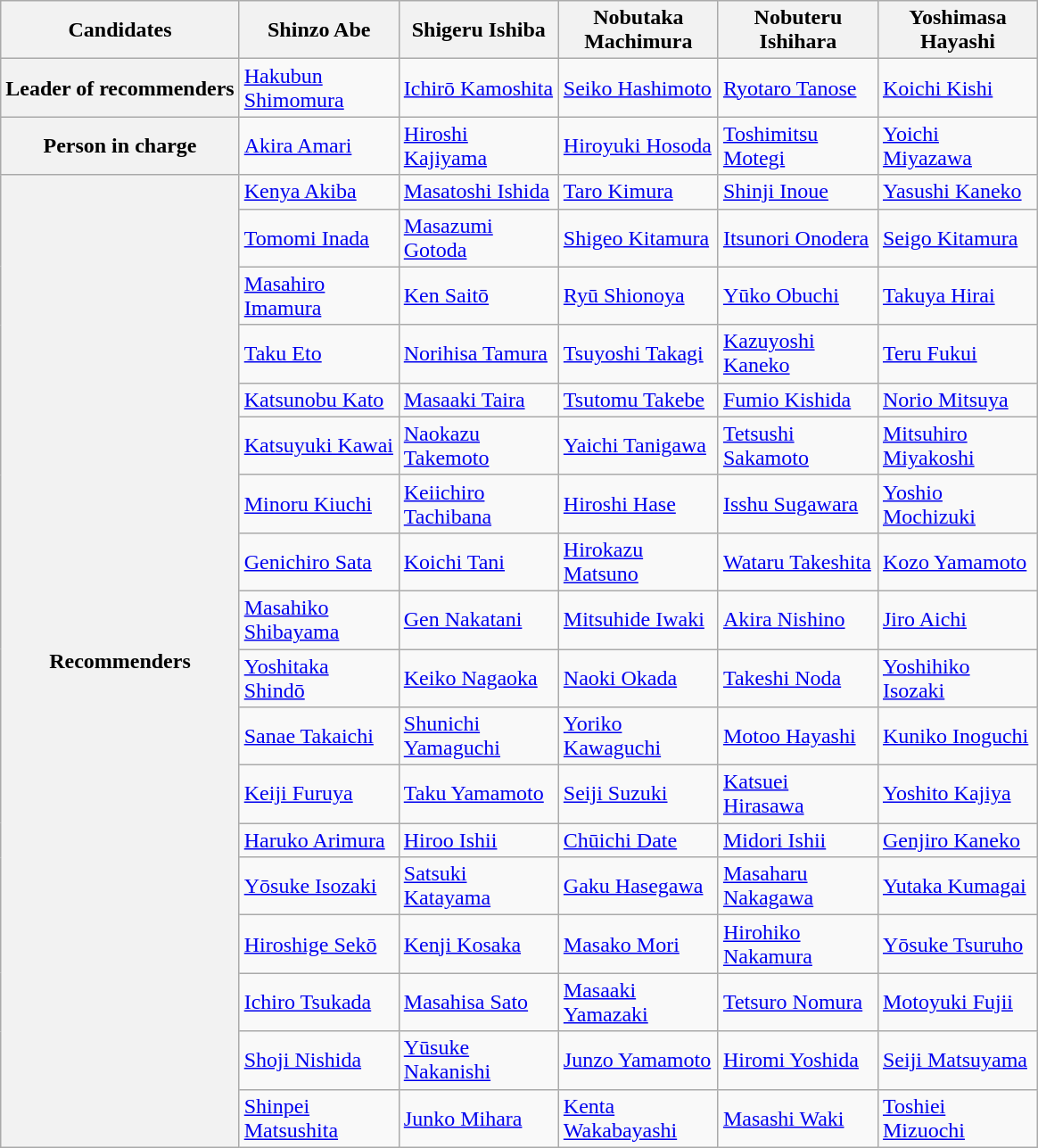<table class="wikitable">
<tr>
<th>Candidates</th>
<th style="width:7em;">Shinzo Abe</th>
<th style="width:7em;">Shigeru Ishiba</th>
<th style="width:7em;">Nobutaka Machimura</th>
<th style="width:7em;">Nobuteru Ishihara</th>
<th style="width:7em;">Yoshimasa Hayashi</th>
</tr>
<tr>
<th>Leader of recommenders</th>
<td><a href='#'>Hakubun Shimomura</a></td>
<td><a href='#'>Ichirō Kamoshita</a></td>
<td><a href='#'>Seiko Hashimoto</a></td>
<td><a href='#'>Ryotaro Tanose</a></td>
<td><a href='#'>Koichi Kishi</a></td>
</tr>
<tr>
<th>Person in charge</th>
<td><a href='#'>Akira Amari</a></td>
<td><a href='#'>Hiroshi Kajiyama</a></td>
<td><a href='#'>Hiroyuki Hosoda</a></td>
<td><a href='#'>Toshimitsu Motegi</a></td>
<td><a href='#'>Yoichi Miyazawa</a></td>
</tr>
<tr>
<th rowspan=18>Recommenders</th>
<td><a href='#'>Kenya Akiba</a></td>
<td><a href='#'>Masatoshi Ishida</a></td>
<td><a href='#'>Taro Kimura</a></td>
<td><a href='#'>Shinji Inoue</a></td>
<td><a href='#'>Yasushi Kaneko</a></td>
</tr>
<tr>
<td><a href='#'>Tomomi Inada</a></td>
<td><a href='#'>Masazumi Gotoda</a></td>
<td><a href='#'>Shigeo Kitamura</a></td>
<td><a href='#'>Itsunori Onodera</a></td>
<td><a href='#'>Seigo Kitamura</a></td>
</tr>
<tr>
<td><a href='#'>Masahiro Imamura</a></td>
<td><a href='#'>Ken Saitō</a></td>
<td><a href='#'>Ryū Shionoya</a></td>
<td><a href='#'>Yūko Obuchi</a></td>
<td><a href='#'>Takuya Hirai</a></td>
</tr>
<tr>
<td><a href='#'>Taku Eto</a></td>
<td><a href='#'>Norihisa Tamura</a></td>
<td><a href='#'>Tsuyoshi Takagi</a></td>
<td><a href='#'>Kazuyoshi Kaneko</a></td>
<td><a href='#'>Teru Fukui</a></td>
</tr>
<tr>
<td><a href='#'>Katsunobu Kato</a></td>
<td><a href='#'>Masaaki Taira</a></td>
<td><a href='#'>Tsutomu Takebe</a></td>
<td><a href='#'>Fumio Kishida</a></td>
<td><a href='#'>Norio Mitsuya</a></td>
</tr>
<tr>
<td><a href='#'>Katsuyuki Kawai</a></td>
<td><a href='#'>Naokazu Takemoto</a></td>
<td><a href='#'>Yaichi Tanigawa</a></td>
<td><a href='#'>Tetsushi Sakamoto</a></td>
<td><a href='#'>Mitsuhiro Miyakoshi</a></td>
</tr>
<tr>
<td><a href='#'>Minoru Kiuchi</a></td>
<td><a href='#'>Keiichiro Tachibana</a></td>
<td><a href='#'>Hiroshi Hase</a></td>
<td><a href='#'>Isshu Sugawara</a></td>
<td><a href='#'>Yoshio Mochizuki</a></td>
</tr>
<tr>
<td><a href='#'>Genichiro Sata</a></td>
<td><a href='#'>Koichi Tani</a></td>
<td><a href='#'>Hirokazu Matsuno</a></td>
<td><a href='#'>Wataru Takeshita</a></td>
<td><a href='#'>Kozo Yamamoto</a></td>
</tr>
<tr>
<td><a href='#'>Masahiko Shibayama</a></td>
<td><a href='#'>Gen Nakatani</a></td>
<td><a href='#'>Mitsuhide Iwaki</a></td>
<td><a href='#'>Akira Nishino</a></td>
<td><a href='#'>Jiro Aichi</a></td>
</tr>
<tr>
<td><a href='#'>Yoshitaka Shindō</a></td>
<td><a href='#'>Keiko Nagaoka</a></td>
<td><a href='#'>Naoki Okada</a></td>
<td><a href='#'>Takeshi Noda</a></td>
<td><a href='#'>Yoshihiko Isozaki</a></td>
</tr>
<tr>
<td><a href='#'>Sanae Takaichi</a></td>
<td><a href='#'>Shunichi Yamaguchi</a></td>
<td><a href='#'>Yoriko Kawaguchi</a></td>
<td><a href='#'>Motoo Hayashi</a></td>
<td><a href='#'>Kuniko Inoguchi</a></td>
</tr>
<tr>
<td><a href='#'>Keiji Furuya</a></td>
<td><a href='#'>Taku Yamamoto</a></td>
<td><a href='#'>Seiji Suzuki</a></td>
<td><a href='#'>Katsuei Hirasawa</a></td>
<td><a href='#'>Yoshito Kajiya</a></td>
</tr>
<tr>
<td><a href='#'>Haruko Arimura</a></td>
<td><a href='#'>Hiroo Ishii</a></td>
<td><a href='#'>Chūichi Date</a></td>
<td><a href='#'>Midori Ishii</a></td>
<td><a href='#'>Genjiro Kaneko</a></td>
</tr>
<tr>
<td><a href='#'>Yōsuke Isozaki</a></td>
<td><a href='#'>Satsuki Katayama</a></td>
<td><a href='#'>Gaku Hasegawa</a></td>
<td><a href='#'>Masaharu Nakagawa</a></td>
<td><a href='#'>Yutaka Kumagai</a></td>
</tr>
<tr>
<td><a href='#'>Hiroshige Sekō</a></td>
<td><a href='#'>Kenji Kosaka</a></td>
<td><a href='#'>Masako Mori</a></td>
<td><a href='#'>Hirohiko Nakamura</a></td>
<td><a href='#'>Yōsuke Tsuruho</a></td>
</tr>
<tr>
<td><a href='#'>Ichiro Tsukada</a></td>
<td><a href='#'>Masahisa Sato</a></td>
<td><a href='#'>Masaaki Yamazaki</a></td>
<td><a href='#'>Tetsuro Nomura</a></td>
<td><a href='#'>Motoyuki Fujii</a></td>
</tr>
<tr>
<td><a href='#'>Shoji Nishida</a></td>
<td><a href='#'>Yūsuke Nakanishi</a></td>
<td><a href='#'>Junzo Yamamoto</a></td>
<td><a href='#'>Hiromi Yoshida</a></td>
<td><a href='#'>Seiji Matsuyama</a></td>
</tr>
<tr>
<td><a href='#'>Shinpei Matsushita</a></td>
<td><a href='#'>Junko Mihara</a></td>
<td><a href='#'>Kenta Wakabayashi</a></td>
<td><a href='#'>Masashi Waki</a></td>
<td><a href='#'>Toshiei Mizuochi</a></td>
</tr>
</table>
